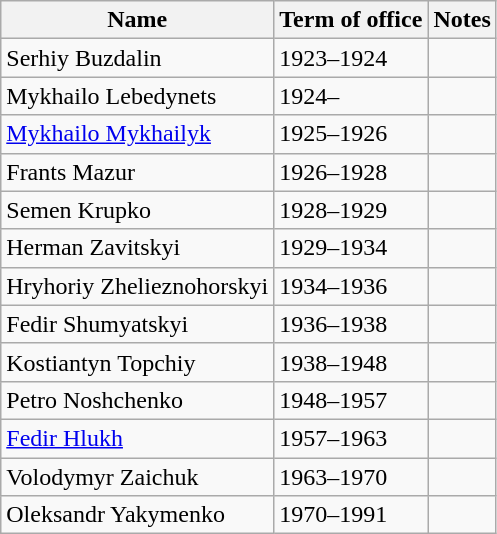<table class="wikitable">
<tr>
<th>Name</th>
<th>Term of office</th>
<th>Notes</th>
</tr>
<tr>
<td>Serhiy Buzdalin</td>
<td>1923–1924</td>
<td></td>
</tr>
<tr>
<td>Mykhailo Lebedynets</td>
<td>1924–</td>
<td></td>
</tr>
<tr>
<td><a href='#'>Mykhailo Mykhailyk</a></td>
<td>1925–1926</td>
<td></td>
</tr>
<tr>
<td>Frants Mazur</td>
<td>1926–1928</td>
<td></td>
</tr>
<tr>
<td>Semen Krupko</td>
<td>1928–1929</td>
<td></td>
</tr>
<tr>
<td>Herman Zavitskyi</td>
<td>1929–1934</td>
<td></td>
</tr>
<tr>
<td>Hryhoriy Zhelieznohorskyi</td>
<td>1934–1936</td>
<td></td>
</tr>
<tr>
<td>Fedir Shumyatskyi</td>
<td>1936–1938</td>
<td></td>
</tr>
<tr>
<td>Kostiantyn Topchiy</td>
<td>1938–1948</td>
<td></td>
</tr>
<tr>
<td>Petro Noshchenko</td>
<td>1948–1957</td>
<td></td>
</tr>
<tr>
<td><a href='#'>Fedir Hlukh</a></td>
<td>1957–1963</td>
<td></td>
</tr>
<tr>
<td>Volodymyr Zaichuk</td>
<td>1963–1970</td>
<td></td>
</tr>
<tr>
<td>Oleksandr Yakymenko</td>
<td>1970–1991</td>
<td></td>
</tr>
</table>
